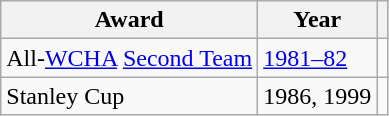<table class="wikitable">
<tr>
<th>Award</th>
<th>Year</th>
<th></th>
</tr>
<tr>
<td>All-<a href='#'>WCHA</a> <a href='#'>Second Team</a></td>
<td><a href='#'>1981–82</a></td>
<td></td>
</tr>
<tr>
<td>Stanley Cup</td>
<td>1986, 1999</td>
</tr>
</table>
